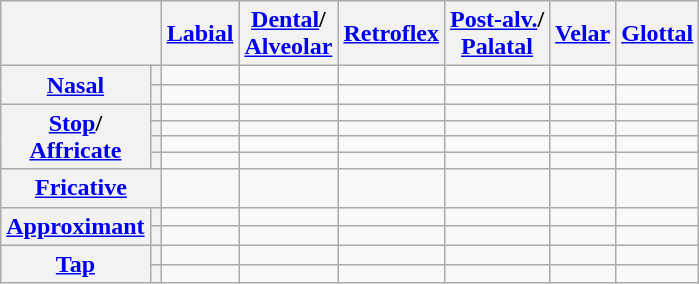<table class="wikitable" style="text-align:center">
<tr>
<th colspan="2"></th>
<th><a href='#'>Labial</a></th>
<th><a href='#'>Dental</a>/<br><a href='#'>Alveolar</a></th>
<th><a href='#'>Retroflex</a></th>
<th><a href='#'>Post-alv.</a>/<br><a href='#'>Palatal</a></th>
<th><a href='#'>Velar</a></th>
<th><a href='#'>Glottal</a></th>
</tr>
<tr>
<th rowspan="2"><a href='#'>Nasal</a></th>
<th></th>
<td></td>
<td></td>
<td></td>
<td></td>
<td></td>
<td></td>
</tr>
<tr>
<th></th>
<td></td>
<td></td>
<td></td>
<td></td>
<td></td>
<td></td>
</tr>
<tr>
<th rowspan="4"><a href='#'>Stop</a>/<br><a href='#'>Affricate</a></th>
<th></th>
<td></td>
<td></td>
<td></td>
<td></td>
<td></td>
<td></td>
</tr>
<tr>
<th></th>
<td></td>
<td></td>
<td></td>
<td></td>
<td></td>
<td></td>
</tr>
<tr>
<th></th>
<td></td>
<td></td>
<td></td>
<td></td>
<td></td>
<td></td>
</tr>
<tr>
<th></th>
<td></td>
<td></td>
<td></td>
<td></td>
<td></td>
<td></td>
</tr>
<tr>
<th colspan="2"><a href='#'>Fricative</a></th>
<td></td>
<td></td>
<td></td>
<td></td>
<td></td>
<td></td>
</tr>
<tr>
<th rowspan="2"><a href='#'>Approximant</a></th>
<th></th>
<td></td>
<td></td>
<td></td>
<td></td>
<td></td>
<td></td>
</tr>
<tr>
<th></th>
<td></td>
<td></td>
<td></td>
<td></td>
<td></td>
<td></td>
</tr>
<tr>
<th rowspan="2"><a href='#'>Tap</a></th>
<th></th>
<td></td>
<td></td>
<td></td>
<td></td>
<td></td>
<td></td>
</tr>
<tr>
<th></th>
<td></td>
<td></td>
<td></td>
<td></td>
<td></td>
<td></td>
</tr>
</table>
